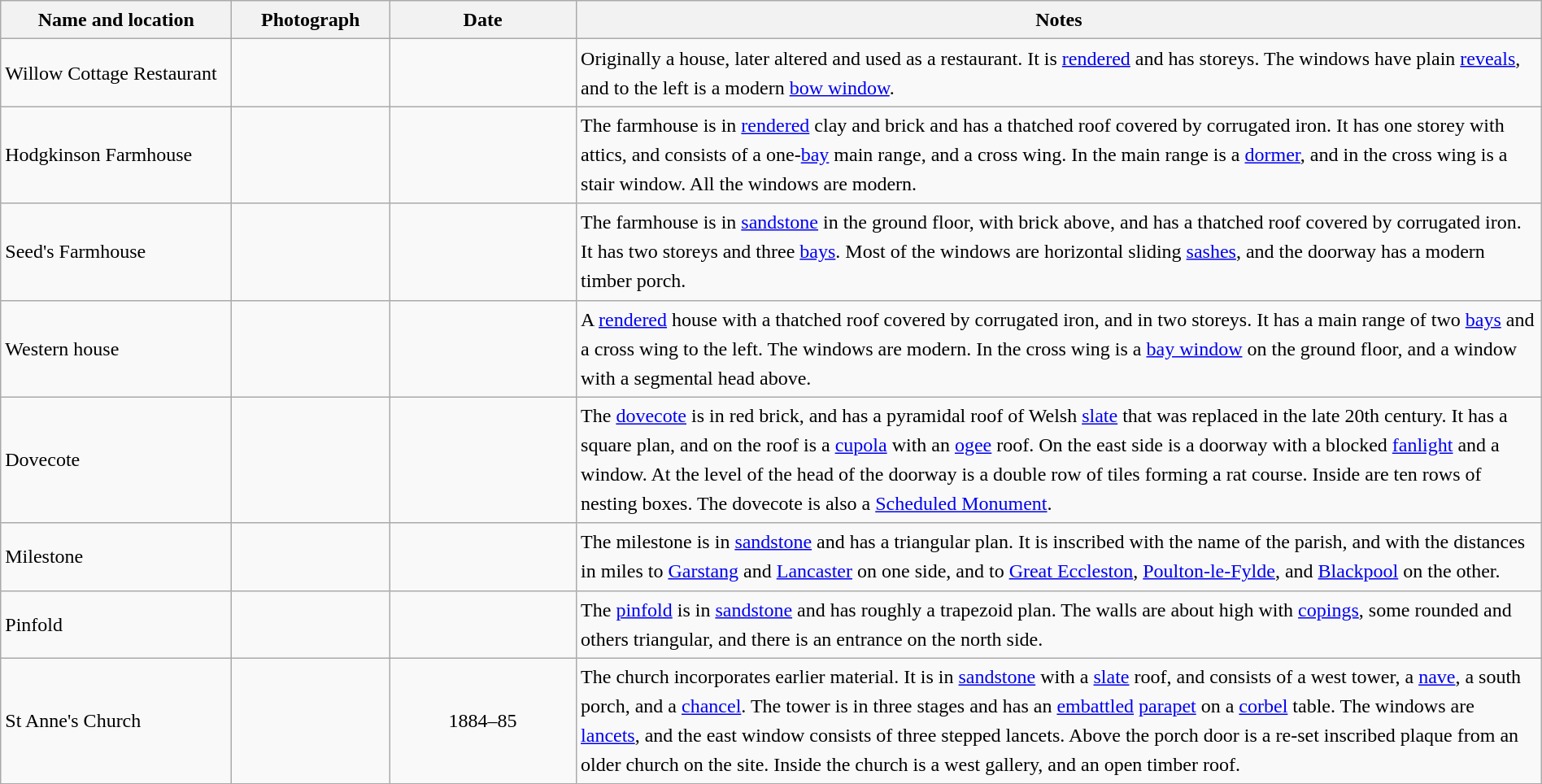<table class="wikitable sortable plainrowheaders" style="width:100%;border:0px;text-align:left;line-height:150%;">
<tr>
<th scope="col"  style="width:150px">Name and location</th>
<th scope="col"  style="width:100px" class="unsortable">Photograph</th>
<th scope="col"  style="width:120px">Date</th>
<th scope="col"  style="width:650px" class="unsortable">Notes</th>
</tr>
<tr>
<td>Willow Cottage Restaurant<br><small></small></td>
<td></td>
<td align="center"></td>
<td>Originally a house, later altered and used as a restaurant.  It is <a href='#'>rendered</a> and has  storeys.  The windows have plain <a href='#'>reveals</a>, and to the left is a modern <a href='#'>bow window</a>.</td>
</tr>
<tr>
<td>Hodgkinson Farmhouse<br><small></small></td>
<td></td>
<td align="center"></td>
<td>The farmhouse is in <a href='#'>rendered</a> clay and brick and has a thatched roof covered by corrugated iron.  It has one storey with attics, and consists of a one-<a href='#'>bay</a> main range, and a cross wing.  In the main range is a <a href='#'>dormer</a>, and in the cross wing is a stair window.  All the windows are modern.</td>
</tr>
<tr>
<td>Seed's Farmhouse<br><small></small></td>
<td></td>
<td align="center"></td>
<td>The farmhouse is in <a href='#'>sandstone</a> in the ground floor, with brick above, and has a thatched roof covered by corrugated iron.  It has two storeys and three <a href='#'>bays</a>.  Most of the windows are horizontal sliding <a href='#'>sashes</a>, and the doorway has a modern timber porch.</td>
</tr>
<tr>
<td>Western house<br><small></small></td>
<td></td>
<td align="center"></td>
<td>A <a href='#'>rendered</a> house with a thatched roof covered by corrugated iron, and in two storeys.  It has a main range of two <a href='#'>bays</a> and a cross wing to the left.  The windows are modern.  In the cross wing is a <a href='#'>bay window</a> on the ground floor, and a window with a segmental head above.</td>
</tr>
<tr>
<td>Dovecote<br><small></small></td>
<td></td>
<td align="center"></td>
<td>The <a href='#'>dovecote</a> is in red brick, and has a pyramidal roof of Welsh <a href='#'>slate</a> that was replaced in the late 20th century.  It has a square plan, and on the roof is a <a href='#'>cupola</a> with an <a href='#'>ogee</a> roof.  On the east side is a doorway with a blocked <a href='#'>fanlight</a> and a window.  At the level of the head of the doorway is a double row of tiles forming a rat course.  Inside are ten rows of nesting boxes.  The dovecote is also a <a href='#'>Scheduled Monument</a>.</td>
</tr>
<tr>
<td>Milestone<br><small></small></td>
<td></td>
<td align="center"></td>
<td>The milestone is in <a href='#'>sandstone</a> and has a triangular plan.  It is inscribed with the name of the parish, and with the distances in miles to <a href='#'>Garstang</a> and <a href='#'>Lancaster</a> on one side, and to <a href='#'>Great Eccleston</a>, <a href='#'>Poulton-le-Fylde</a>, and <a href='#'>Blackpool</a> on the other.</td>
</tr>
<tr>
<td>Pinfold<br><small></small></td>
<td></td>
<td align="center"></td>
<td>The <a href='#'>pinfold</a> is in <a href='#'>sandstone</a> and has roughly a trapezoid plan.  The walls are about  high with <a href='#'>copings</a>, some rounded and others triangular, and there is an entrance on the north side.</td>
</tr>
<tr>
<td>St Anne's Church<br><small></small></td>
<td></td>
<td align="center">1884–85</td>
<td>The church incorporates earlier material.  It is in <a href='#'>sandstone</a> with a <a href='#'>slate</a> roof, and consists of a west tower, a <a href='#'>nave</a>, a south porch, and a <a href='#'>chancel</a>.  The tower is in three stages and has an <a href='#'>embattled</a> <a href='#'>parapet</a> on a <a href='#'>corbel</a> table.  The windows are <a href='#'>lancets</a>, and the east window consists of three stepped lancets.  Above the porch door is a re-set inscribed plaque from an older church on the site.  Inside the church is a west gallery, and an open timber roof.</td>
</tr>
<tr>
</tr>
</table>
